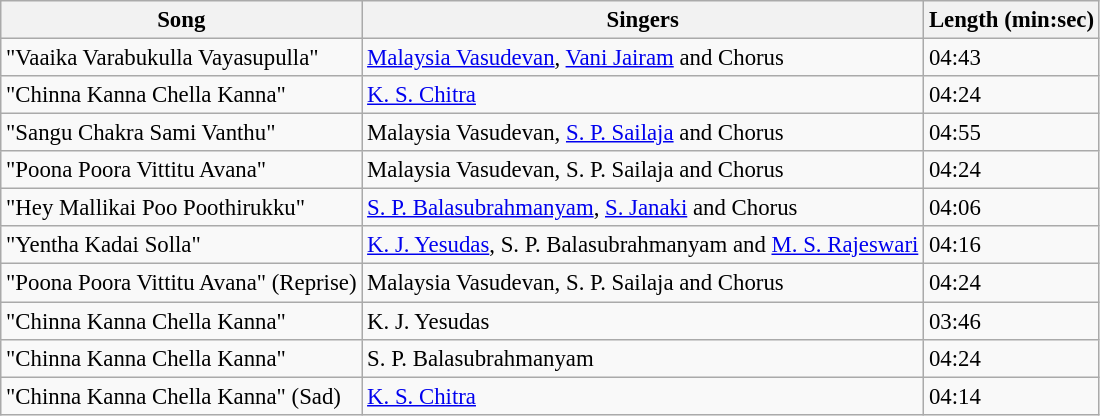<table class="wikitable" style="font-size:95%;">
<tr>
<th>Song</th>
<th>Singers</th>
<th>Length (min:sec)</th>
</tr>
<tr>
<td>"Vaaika Varabukulla Vayasupulla"</td>
<td><a href='#'>Malaysia Vasudevan</a>, <a href='#'>Vani Jairam</a> and Chorus</td>
<td>04:43</td>
</tr>
<tr>
<td>"Chinna Kanna Chella Kanna"</td>
<td><a href='#'>K. S. Chitra</a></td>
<td>04:24</td>
</tr>
<tr>
<td>"Sangu Chakra Sami Vanthu"</td>
<td>Malaysia Vasudevan, <a href='#'>S. P. Sailaja</a> and Chorus</td>
<td>04:55</td>
</tr>
<tr>
<td>"Poona Poora Vittitu Avana"</td>
<td>Malaysia Vasudevan, S. P. Sailaja and Chorus</td>
<td>04:24</td>
</tr>
<tr>
<td>"Hey Mallikai Poo Poothirukku"</td>
<td><a href='#'>S. P. Balasubrahmanyam</a>, <a href='#'>S. Janaki</a> and Chorus</td>
<td>04:06</td>
</tr>
<tr>
<td>"Yentha Kadai Solla"</td>
<td><a href='#'>K. J. Yesudas</a>, S. P. Balasubrahmanyam and <a href='#'>M. S. Rajeswari</a></td>
<td>04:16</td>
</tr>
<tr>
<td>"Poona Poora Vittitu Avana" (Reprise)</td>
<td>Malaysia Vasudevan, S. P. Sailaja and Chorus</td>
<td>04:24</td>
</tr>
<tr>
<td>"Chinna Kanna Chella Kanna"</td>
<td>K. J. Yesudas</td>
<td>03:46</td>
</tr>
<tr>
<td>"Chinna Kanna Chella Kanna"</td>
<td>S. P. Balasubrahmanyam</td>
<td>04:24</td>
</tr>
<tr>
<td>"Chinna Kanna Chella Kanna" (Sad)</td>
<td><a href='#'>K. S. Chitra</a></td>
<td>04:14</td>
</tr>
</table>
